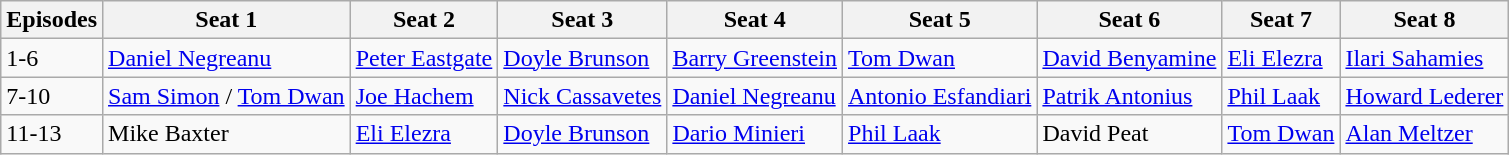<table class="wikitable">
<tr>
<th>Episodes</th>
<th>Seat 1</th>
<th>Seat 2</th>
<th>Seat 3</th>
<th>Seat 4</th>
<th>Seat 5</th>
<th>Seat 6</th>
<th>Seat 7</th>
<th>Seat 8</th>
</tr>
<tr>
<td>1-6</td>
<td><a href='#'>Daniel Negreanu</a></td>
<td><a href='#'>Peter Eastgate</a></td>
<td><a href='#'>Doyle Brunson</a></td>
<td><a href='#'>Barry Greenstein</a></td>
<td><a href='#'>Tom Dwan</a></td>
<td><a href='#'>David Benyamine</a></td>
<td><a href='#'>Eli Elezra</a></td>
<td><a href='#'>Ilari Sahamies</a></td>
</tr>
<tr>
<td>7-10</td>
<td><a href='#'>Sam Simon</a> / <a href='#'>Tom Dwan</a></td>
<td><a href='#'>Joe Hachem</a></td>
<td><a href='#'>Nick Cassavetes</a></td>
<td><a href='#'>Daniel Negreanu</a></td>
<td><a href='#'>Antonio Esfandiari</a></td>
<td><a href='#'>Patrik Antonius</a></td>
<td><a href='#'>Phil Laak</a></td>
<td><a href='#'>Howard Lederer</a></td>
</tr>
<tr>
<td>11-13</td>
<td>Mike Baxter</td>
<td><a href='#'>Eli Elezra</a></td>
<td><a href='#'>Doyle Brunson</a></td>
<td><a href='#'>Dario Minieri</a></td>
<td><a href='#'>Phil Laak</a></td>
<td>David Peat</td>
<td><a href='#'>Tom Dwan</a></td>
<td><a href='#'>Alan Meltzer</a></td>
</tr>
</table>
